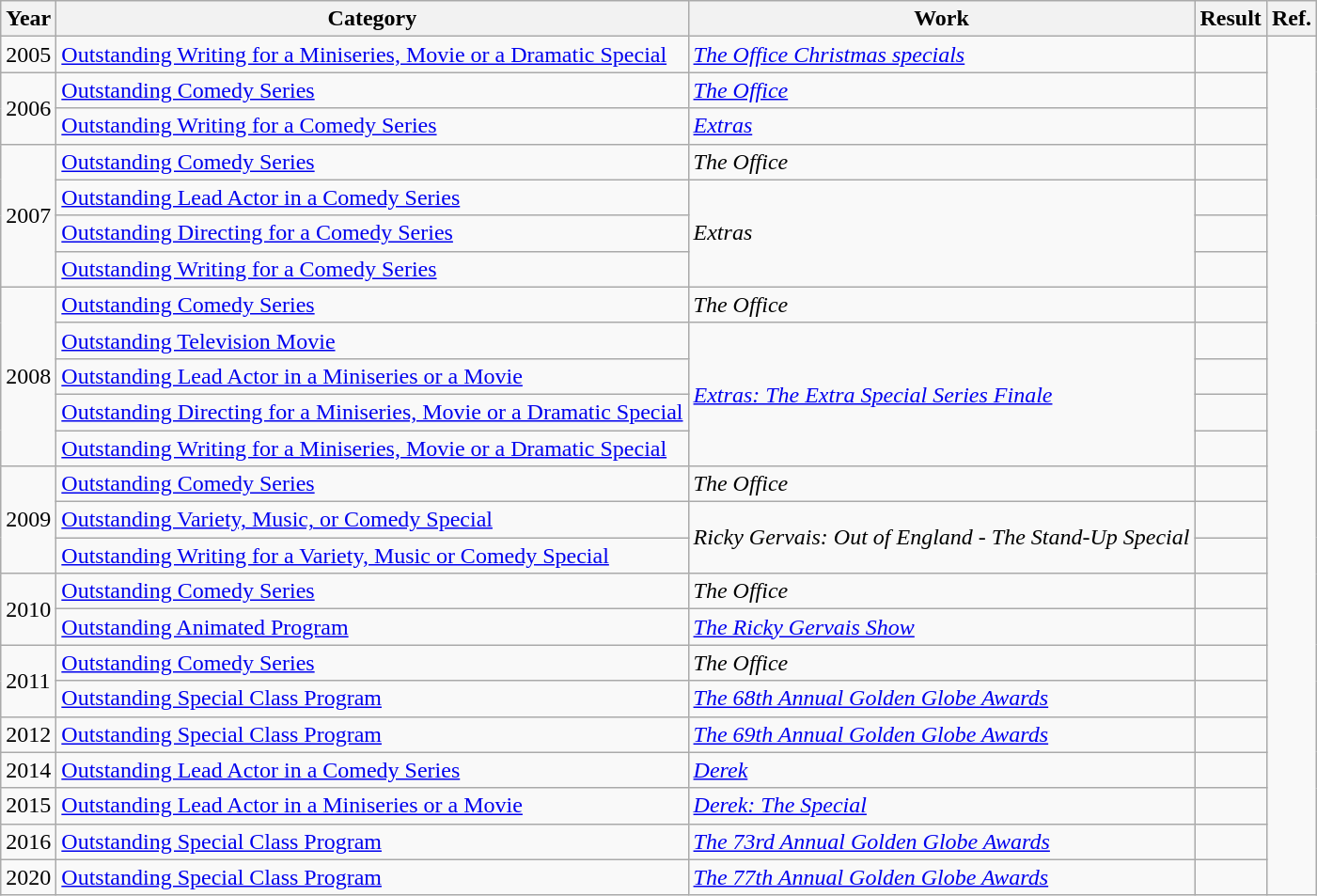<table class="wikitable">
<tr>
<th>Year</th>
<th>Category</th>
<th>Work</th>
<th>Result</th>
<th>Ref.</th>
</tr>
<tr>
<td>2005</td>
<td><a href='#'>Outstanding Writing for a Miniseries, Movie or a Dramatic Special</a></td>
<td><em><a href='#'>The Office Christmas specials</a></em></td>
<td></td>
<td rowspan=24></td>
</tr>
<tr>
<td rowspan=2>2006</td>
<td><a href='#'>Outstanding Comedy Series</a></td>
<td><em><a href='#'>The Office</a></em></td>
<td></td>
</tr>
<tr>
<td><a href='#'>Outstanding Writing for a Comedy Series</a></td>
<td><em><a href='#'>Extras</a></em></td>
<td></td>
</tr>
<tr>
<td rowspan=4>2007</td>
<td><a href='#'>Outstanding Comedy Series</a></td>
<td><em>The Office</em></td>
<td></td>
</tr>
<tr>
<td><a href='#'>Outstanding Lead Actor in a Comedy Series</a></td>
<td rowspan=3><em>Extras</em></td>
<td></td>
</tr>
<tr>
<td><a href='#'>Outstanding Directing for a Comedy Series</a></td>
<td></td>
</tr>
<tr>
<td><a href='#'>Outstanding Writing for a Comedy Series</a></td>
<td></td>
</tr>
<tr>
<td rowspan=5>2008</td>
<td><a href='#'>Outstanding Comedy Series</a></td>
<td><em>The Office</em></td>
<td></td>
</tr>
<tr>
<td><a href='#'>Outstanding Television Movie</a></td>
<td rowspan=4><em><a href='#'>Extras: The Extra Special Series Finale</a></em></td>
<td></td>
</tr>
<tr>
<td><a href='#'>Outstanding Lead Actor in a Miniseries or a Movie</a></td>
<td></td>
</tr>
<tr>
<td><a href='#'>Outstanding Directing for a Miniseries, Movie or a Dramatic Special</a></td>
<td></td>
</tr>
<tr>
<td><a href='#'>Outstanding Writing for a Miniseries, Movie or a Dramatic Special</a></td>
<td></td>
</tr>
<tr>
<td rowspan=3>2009</td>
<td><a href='#'>Outstanding Comedy Series</a></td>
<td><em>The Office</em></td>
<td></td>
</tr>
<tr>
<td><a href='#'>Outstanding Variety, Music, or Comedy Special</a></td>
<td rowspan=2><em>Ricky Gervais: Out of England - The Stand-Up Special</em></td>
<td></td>
</tr>
<tr>
<td><a href='#'>Outstanding Writing for a Variety, Music or Comedy Special</a></td>
<td></td>
</tr>
<tr>
<td rowspan=2>2010</td>
<td><a href='#'>Outstanding Comedy Series</a></td>
<td><em>The Office</em></td>
<td></td>
</tr>
<tr>
<td><a href='#'>Outstanding Animated Program</a></td>
<td><em><a href='#'>The Ricky Gervais Show</a></em></td>
<td></td>
</tr>
<tr>
<td rowspan=2>2011</td>
<td><a href='#'>Outstanding Comedy Series</a></td>
<td><em>The Office</em></td>
<td></td>
</tr>
<tr>
<td><a href='#'>Outstanding Special Class Program</a></td>
<td><em><a href='#'>The 68th Annual Golden Globe Awards</a></em></td>
<td></td>
</tr>
<tr>
<td>2012</td>
<td><a href='#'>Outstanding Special Class Program</a></td>
<td><em><a href='#'>The 69th Annual Golden Globe Awards</a></em></td>
<td></td>
</tr>
<tr>
<td>2014</td>
<td><a href='#'>Outstanding Lead Actor in a Comedy Series</a></td>
<td><em><a href='#'>Derek</a></em></td>
<td></td>
</tr>
<tr>
<td>2015</td>
<td><a href='#'>Outstanding Lead Actor in a Miniseries or a Movie</a></td>
<td><em><a href='#'>Derek: The Special</a></em></td>
<td></td>
</tr>
<tr>
<td>2016</td>
<td><a href='#'>Outstanding Special Class Program</a></td>
<td><em><a href='#'>The 73rd Annual Golden Globe Awards</a></em></td>
<td></td>
</tr>
<tr>
<td>2020</td>
<td><a href='#'>Outstanding Special Class Program</a></td>
<td><em><a href='#'>The 77th Annual Golden Globe Awards</a></em></td>
<td></td>
</tr>
</table>
